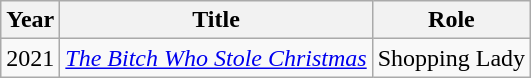<table class="wikitable sortable">
<tr>
<th>Year</th>
<th>Title</th>
<th>Role</th>
</tr>
<tr>
<td>2021</td>
<td><em><a href='#'>The Bitch Who Stole Christmas</a></em></td>
<td>Shopping Lady</td>
</tr>
</table>
